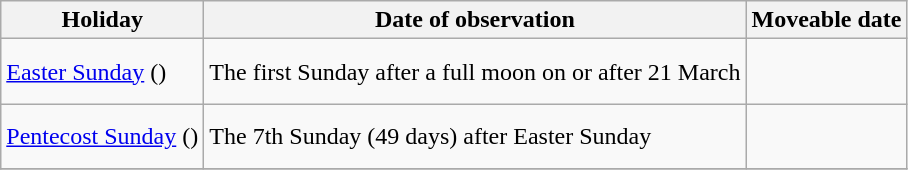<table class="wikitable sortable">
<tr>
<th>Holiday</th>
<th>Date of observation</th>
<th>Moveable date</th>
</tr>
<tr>
<td><a href='#'>Easter Sunday</a> ()</td>
<td>The first Sunday after a full moon on or after 21 March</td>
<td> <br><strong></strong><br></td>
</tr>
<tr>
<td><a href='#'>Pentecost Sunday</a> ()</td>
<td>The 7th Sunday (49 days) after Easter Sunday</td>
<td> <br><strong></strong><br></td>
</tr>
<tr>
</tr>
</table>
